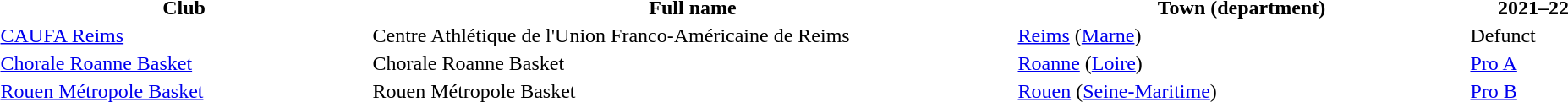<table width="100%">
<tr>
<th width="23%">Club</th>
<th width="40%">Full name</th>
<th width="28%">Town (department)</th>
<th width="8%">2021–22</th>
</tr>
<tr>
<td><a href='#'>CAUFA Reims</a></td>
<td>Centre Athlétique de l'Union Franco-Américaine de Reims</td>
<td><a href='#'>Reims</a> (<a href='#'>Marne</a>)</td>
<td>Defunct</td>
</tr>
<tr>
<td><a href='#'>Chorale Roanne Basket</a></td>
<td>Chorale Roanne Basket</td>
<td><a href='#'>Roanne</a> (<a href='#'>Loire</a>)</td>
<td><a href='#'>Pro A</a></td>
</tr>
<tr>
<td><a href='#'>Rouen Métropole Basket</a></td>
<td>Rouen Métropole Basket</td>
<td><a href='#'>Rouen</a> (<a href='#'>Seine-Maritime</a>)</td>
<td><a href='#'>Pro B</a></td>
</tr>
</table>
